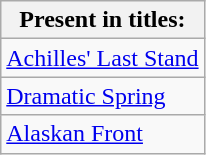<table class="wikitable">
<tr>
<th>Present in titles:</th>
</tr>
<tr>
<td><a href='#'>Achilles' Last Stand</a></td>
</tr>
<tr>
<td><a href='#'>Dramatic Spring</a></td>
</tr>
<tr>
<td><a href='#'>Alaskan Front</a></td>
</tr>
</table>
